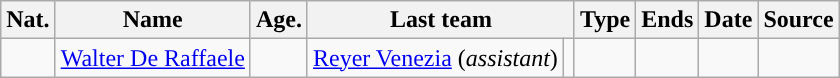<table class="wikitable sortable">
<tr>
<th>Nat.</th>
<th>Name</th>
<th>Age.</th>
<th colspan=2>Last team</th>
<th>Type</th>
<th>Ends</th>
<th>Date</th>
<th>Source</th>
</tr>
<tr>
<td></td>
<td><a href='#'>Walter De Raffaele</a></td>
<td></td>
<td><a href='#'>Reyer Venezia</a> (<em>assistant</em>)</td>
<td></td>
<td></td>
<td></td>
<td></td>
<td></td>
</tr>
</table>
